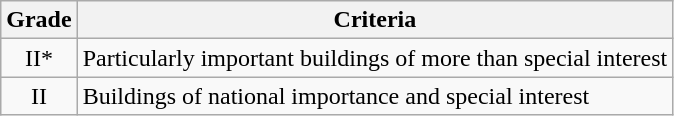<table class="wikitable">
<tr>
<th>Grade</th>
<th>Criteria</th>
</tr>
<tr>
<td align="center" >II*</td>
<td>Particularly important buildings of more than special interest</td>
</tr>
<tr>
<td align="center" >II</td>
<td>Buildings of national importance and special interest</td>
</tr>
</table>
